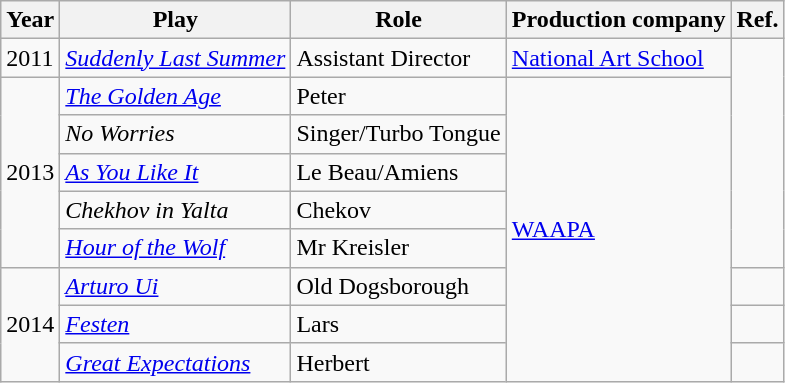<table class="wikitable">
<tr>
<th>Year</th>
<th>Play</th>
<th>Role</th>
<th>Production company</th>
<th>Ref.</th>
</tr>
<tr>
<td>2011</td>
<td><em><a href='#'>Suddenly Last Summer</a></em></td>
<td>Assistant Director</td>
<td><a href='#'>National Art School</a></td>
<td rowspan="6"></td>
</tr>
<tr>
<td rowspan="5">2013</td>
<td><em><a href='#'>The Golden Age</a></em></td>
<td>Peter</td>
<td rowspan="8"><a href='#'>WAAPA</a></td>
</tr>
<tr>
<td><em>No Worries</em></td>
<td>Singer/Turbo Tongue</td>
</tr>
<tr>
<td><em><a href='#'>As You Like It</a></em></td>
<td>Le Beau/Amiens</td>
</tr>
<tr>
<td><em>Chekhov in Yalta</em></td>
<td>Chekov</td>
</tr>
<tr>
<td><em><a href='#'>Hour of the Wolf</a></em></td>
<td>Mr Kreisler</td>
</tr>
<tr>
<td rowspan="3">2014</td>
<td><em><a href='#'>Arturo Ui</a></em></td>
<td>Old Dogsborough</td>
<td></td>
</tr>
<tr>
<td><em><a href='#'>Festen</a></em></td>
<td>Lars</td>
<td></td>
</tr>
<tr>
<td><em><a href='#'>Great Expectations</a></em></td>
<td>Herbert</td>
<td></td>
</tr>
</table>
